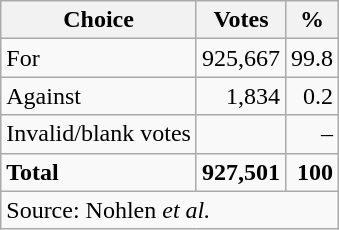<table class=wikitable style=text-align:right>
<tr>
<th>Choice</th>
<th>Votes</th>
<th>%</th>
</tr>
<tr>
<td align=left>For</td>
<td>925,667</td>
<td>99.8</td>
</tr>
<tr>
<td align=left>Against</td>
<td>1,834</td>
<td>0.2</td>
</tr>
<tr>
<td align=left>Invalid/blank votes</td>
<td></td>
<td>–</td>
</tr>
<tr>
<td align=left><strong>Total</strong></td>
<td><strong>927,501</strong></td>
<td><strong>100</strong></td>
</tr>
<tr>
<td colspan=3 align=left>Source: Nohlen <em>et al.</em></td>
</tr>
</table>
